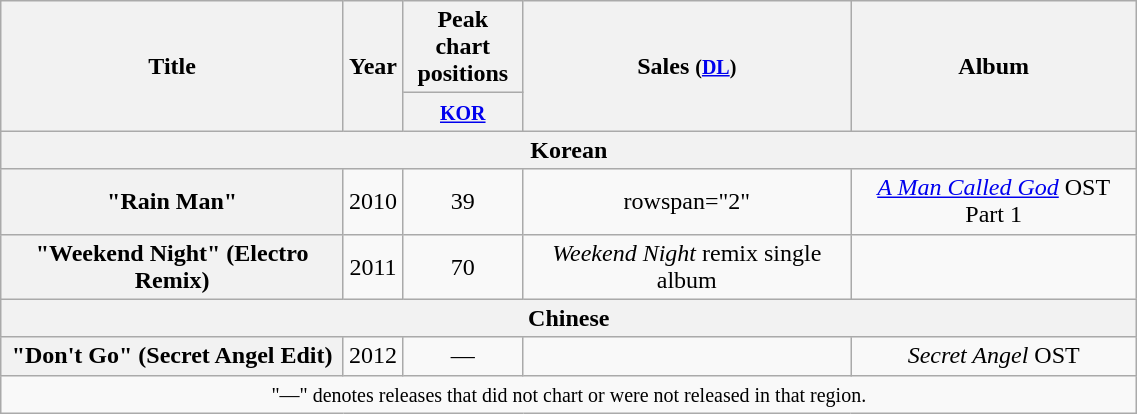<table class="wikitable plainrowheaders" style="text-align:center; width:60%;">
<tr>
<th scope="col" rowspan="2">Title</th>
<th scope="col" rowspan="2">Year</th>
<th scope="col" colspan="1">Peak chart <br> positions</th>
<th scope="col" rowspan="2">Sales <small>(<a href='#'>DL</a>)</small></th>
<th scope="col" rowspan="2">Album</th>
</tr>
<tr>
<th><small><a href='#'>KOR</a></small><br></th>
</tr>
<tr>
<th colspan="5">Korean</th>
</tr>
<tr>
<th scope="row">"Rain Man"<br></th>
<td>2010</td>
<td>39</td>
<td>rowspan="2" </td>
<td><em><a href='#'>A Man Called God</a></em> OST Part 1</td>
</tr>
<tr>
<th scope="row">"Weekend Night" (Electro Remix)</th>
<td>2011</td>
<td>70</td>
<td><em>Weekend Night</em> remix single album</td>
</tr>
<tr>
<th colspan="5">Chinese</th>
</tr>
<tr>
<th scope="row">"Don't Go" (Secret Angel Edit)</th>
<td>2012</td>
<td>—</td>
<td></td>
<td><em>Secret Angel</em> OST</td>
</tr>
<tr>
<td colspan="5" align="center"><small>"—" denotes releases that did not chart or were not released in that region.</small></td>
</tr>
</table>
